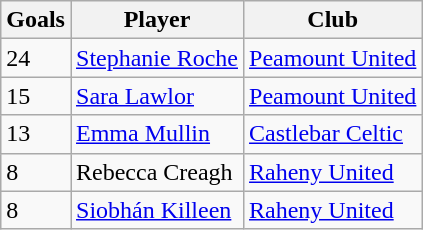<table class="wikitable">
<tr>
<th>Goals</th>
<th>Player</th>
<th>Club</th>
</tr>
<tr>
<td>24</td>
<td><a href='#'>Stephanie Roche</a></td>
<td><a href='#'>Peamount United</a></td>
</tr>
<tr>
<td>15</td>
<td><a href='#'>Sara Lawlor</a></td>
<td><a href='#'>Peamount United</a></td>
</tr>
<tr>
<td>13</td>
<td><a href='#'>Emma Mullin</a></td>
<td><a href='#'>Castlebar Celtic</a></td>
</tr>
<tr>
<td>8</td>
<td>Rebecca Creagh</td>
<td><a href='#'>Raheny United</a></td>
</tr>
<tr>
<td>8</td>
<td><a href='#'>Siobhán Killeen</a></td>
<td><a href='#'>Raheny United</a></td>
</tr>
</table>
